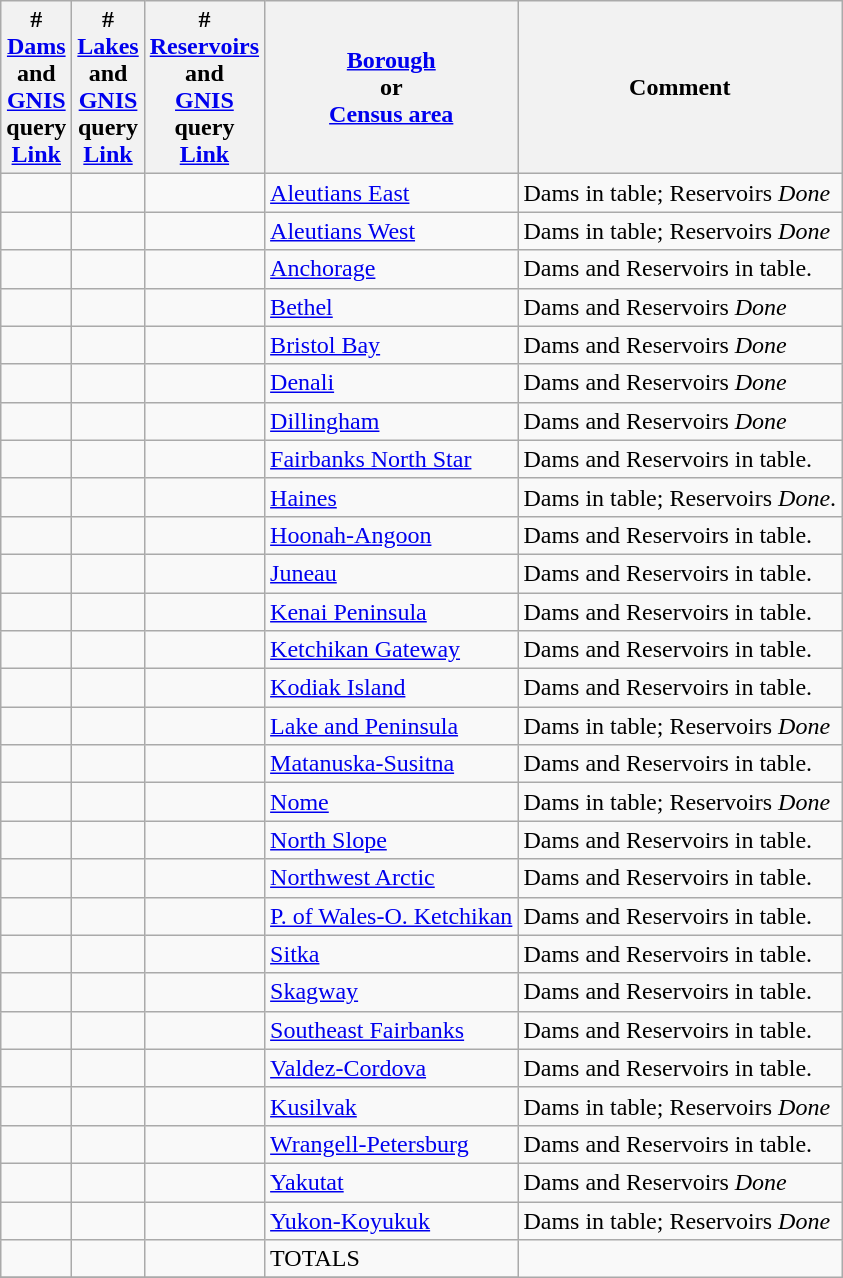<table class="wikitable sortable">
<tr>
<th>#<br><a href='#'>Dams</a><br>and<br><a href='#'>GNIS</a><br>query<br><a href='#'>Link</a><br></th>
<th>#<br><a href='#'>Lakes</a><br>and<br><a href='#'>GNIS</a><br>query<br><a href='#'>Link</a><br></th>
<th>#<br><a href='#'>Reservoirs</a><br>and<br><a href='#'>GNIS</a><br>query<br><a href='#'>Link</a><br></th>
<th><a href='#'>Borough</a><br>or<br><a href='#'>Census area</a><br></th>
<th>Comment<br></th>
</tr>
<tr>
<td></td>
<td></td>
<td></td>
<td><a href='#'>Aleutians East</a></td>
<td>Dams in table; Reservoirs <em>Done</em></td>
</tr>
<tr>
<td></td>
<td></td>
<td></td>
<td><a href='#'>Aleutians West</a></td>
<td>Dams in table; Reservoirs <em>Done</em></td>
</tr>
<tr>
<td></td>
<td></td>
<td></td>
<td><a href='#'>Anchorage</a></td>
<td>Dams and Reservoirs in table.</td>
</tr>
<tr>
<td></td>
<td></td>
<td></td>
<td><a href='#'>Bethel</a></td>
<td>Dams and Reservoirs <em>Done</em></td>
</tr>
<tr>
<td></td>
<td></td>
<td></td>
<td><a href='#'>Bristol Bay</a></td>
<td>Dams and Reservoirs <em>Done</em></td>
</tr>
<tr>
<td></td>
<td></td>
<td></td>
<td><a href='#'>Denali</a></td>
<td>Dams and Reservoirs <em>Done</em></td>
</tr>
<tr>
<td></td>
<td></td>
<td></td>
<td><a href='#'>Dillingham</a></td>
<td>Dams and Reservoirs <em>Done</em></td>
</tr>
<tr>
<td></td>
<td></td>
<td></td>
<td><a href='#'>Fairbanks North Star</a></td>
<td>Dams and Reservoirs in table.</td>
</tr>
<tr>
<td></td>
<td></td>
<td></td>
<td><a href='#'>Haines</a></td>
<td>Dams in table; Reservoirs <em>Done</em>.</td>
</tr>
<tr>
<td></td>
<td></td>
<td></td>
<td><a href='#'>Hoonah-Angoon</a></td>
<td>Dams and Reservoirs in table.</td>
</tr>
<tr>
<td></td>
<td></td>
<td></td>
<td><a href='#'>Juneau</a></td>
<td>Dams and Reservoirs in table.</td>
</tr>
<tr>
<td></td>
<td></td>
<td></td>
<td><a href='#'>Kenai Peninsula</a></td>
<td>Dams and Reservoirs in table.</td>
</tr>
<tr>
<td></td>
<td></td>
<td></td>
<td><a href='#'>Ketchikan Gateway</a></td>
<td>Dams and Reservoirs in table.</td>
</tr>
<tr>
<td></td>
<td></td>
<td></td>
<td><a href='#'>Kodiak Island</a></td>
<td>Dams and Reservoirs in table.</td>
</tr>
<tr>
<td></td>
<td></td>
<td></td>
<td><a href='#'>Lake and Peninsula</a></td>
<td>Dams in table; Reservoirs <em>Done</em></td>
</tr>
<tr>
<td></td>
<td></td>
<td></td>
<td><a href='#'>Matanuska-Susitna</a></td>
<td>Dams and Reservoirs in table.</td>
</tr>
<tr>
<td></td>
<td></td>
<td></td>
<td><a href='#'>Nome</a></td>
<td>Dams in table; Reservoirs <em>Done</em></td>
</tr>
<tr>
<td></td>
<td></td>
<td></td>
<td><a href='#'>North Slope</a></td>
<td>Dams and Reservoirs in table.</td>
</tr>
<tr>
<td></td>
<td></td>
<td></td>
<td><a href='#'>Northwest Arctic</a></td>
<td>Dams and Reservoirs in table.</td>
</tr>
<tr>
<td></td>
<td></td>
<td></td>
<td><a href='#'>P. of Wales-O. Ketchikan</a></td>
<td>Dams and Reservoirs in table.</td>
</tr>
<tr>
<td></td>
<td></td>
<td></td>
<td><a href='#'>Sitka</a></td>
<td>Dams and Reservoirs in table.</td>
</tr>
<tr>
<td></td>
<td></td>
<td></td>
<td><a href='#'>Skagway</a></td>
<td>Dams and Reservoirs in table.</td>
</tr>
<tr>
<td></td>
<td></td>
<td></td>
<td><a href='#'>Southeast Fairbanks</a></td>
<td>Dams and Reservoirs in table.</td>
</tr>
<tr>
<td></td>
<td></td>
<td></td>
<td><a href='#'>Valdez-Cordova</a></td>
<td>Dams and Reservoirs in table.</td>
</tr>
<tr>
<td></td>
<td></td>
<td></td>
<td><a href='#'>Kusilvak</a></td>
<td>Dams in table; Reservoirs <em>Done</em></td>
</tr>
<tr>
<td></td>
<td></td>
<td></td>
<td><a href='#'>Wrangell-Petersburg</a></td>
<td>Dams and Reservoirs in table.</td>
</tr>
<tr>
<td></td>
<td></td>
<td></td>
<td><a href='#'>Yakutat</a></td>
<td>Dams and Reservoirs <em>Done</em></td>
</tr>
<tr>
<td></td>
<td></td>
<td></td>
<td><a href='#'>Yukon-Koyukuk</a></td>
<td>Dams in table; Reservoirs <em>Done</em></td>
</tr>
<tr>
<td></td>
<td></td>
<td></td>
<td>TOTALS</td>
</tr>
<tr>
</tr>
</table>
